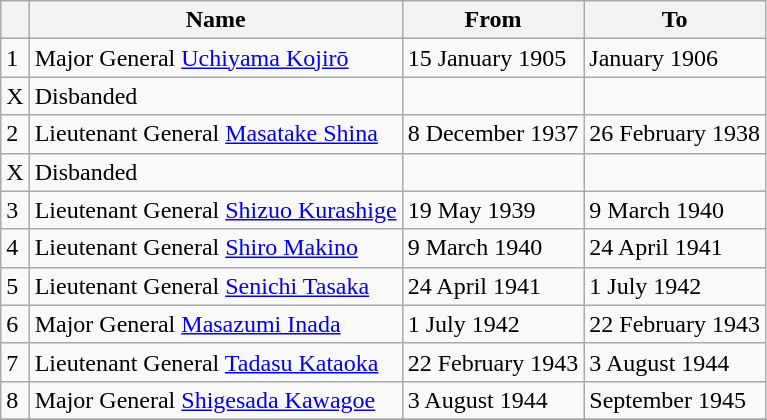<table class=wikitable>
<tr>
<th></th>
<th>Name</th>
<th>From</th>
<th>To</th>
</tr>
<tr>
<td>1</td>
<td>Major General <a href='#'>Uchiyama Kojirō</a></td>
<td>15 January 1905</td>
<td>January 1906</td>
</tr>
<tr>
<td>X</td>
<td>Disbanded</td>
<td></td>
<td></td>
</tr>
<tr>
<td>2</td>
<td>Lieutenant General <a href='#'>Masatake Shina</a></td>
<td>8 December 1937</td>
<td>26 February 1938</td>
</tr>
<tr>
<td>X</td>
<td>Disbanded</td>
<td></td>
<td></td>
</tr>
<tr>
<td>3</td>
<td>Lieutenant General <a href='#'>Shizuo Kurashige</a></td>
<td>19 May 1939</td>
<td>9 March 1940</td>
</tr>
<tr>
<td>4</td>
<td>Lieutenant General <a href='#'>Shiro Makino</a></td>
<td>9 March 1940</td>
<td>24 April 1941</td>
</tr>
<tr>
<td>5</td>
<td>Lieutenant General <a href='#'>Senichi Tasaka</a></td>
<td>24 April 1941</td>
<td>1 July 1942</td>
</tr>
<tr>
<td>6</td>
<td>Major General <a href='#'>Masazumi Inada</a></td>
<td>1 July 1942</td>
<td>22 February 1943</td>
</tr>
<tr>
<td>7</td>
<td>Lieutenant General <a href='#'>Tadasu Kataoka</a></td>
<td>22 February 1943</td>
<td>3 August 1944</td>
</tr>
<tr>
<td>8</td>
<td>Major General <a href='#'>Shigesada Kawagoe</a></td>
<td>3 August 1944</td>
<td>September 1945</td>
</tr>
<tr>
</tr>
</table>
